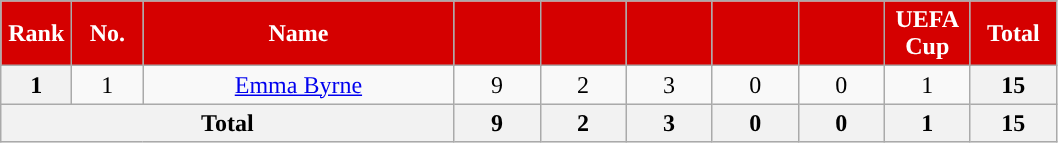<table class="wikitable" style="text-align:center; font-size:100%; ">
<tr>
<th style="background:#d50000; color:white; text-align:center; width:40px">Rank</th>
<th style="background:#d50000; color:white; text-align:center; width:40px">No.</th>
<th style="background:#d50000; color:white; text-align:center; width:200px">Name</th>
<th style="background:#d50000; color:white; text-align:center; width:50px;"></th>
<th style="background:#d50000; color:white; text-align:center; width:50px;"></th>
<th style="background:#d50000; color:white; text-align:center; width:50px;"></th>
<th style="background:#d50000; color:white; text-align:center; width:50px;"></th>
<th style="background:#d50000; color:white; text-align:center; width:50px;"></th>
<th style="background:#d50000; color:white; text-align:center; width:50px;">UEFA Cup</th>
<th style="background:#d50000; color:white; text-align:center; width:50px;">Total</th>
</tr>
<tr>
<th>1</th>
<td>1</td>
<td> <a href='#'>Emma Byrne</a></td>
<td>9</td>
<td>2</td>
<td>3</td>
<td>0</td>
<td>0</td>
<td>1</td>
<th>15</th>
</tr>
<tr>
<th colspan="3">Total</th>
<th>9</th>
<th>2</th>
<th>3</th>
<th>0</th>
<th>0</th>
<th>1</th>
<th>15</th>
</tr>
</table>
